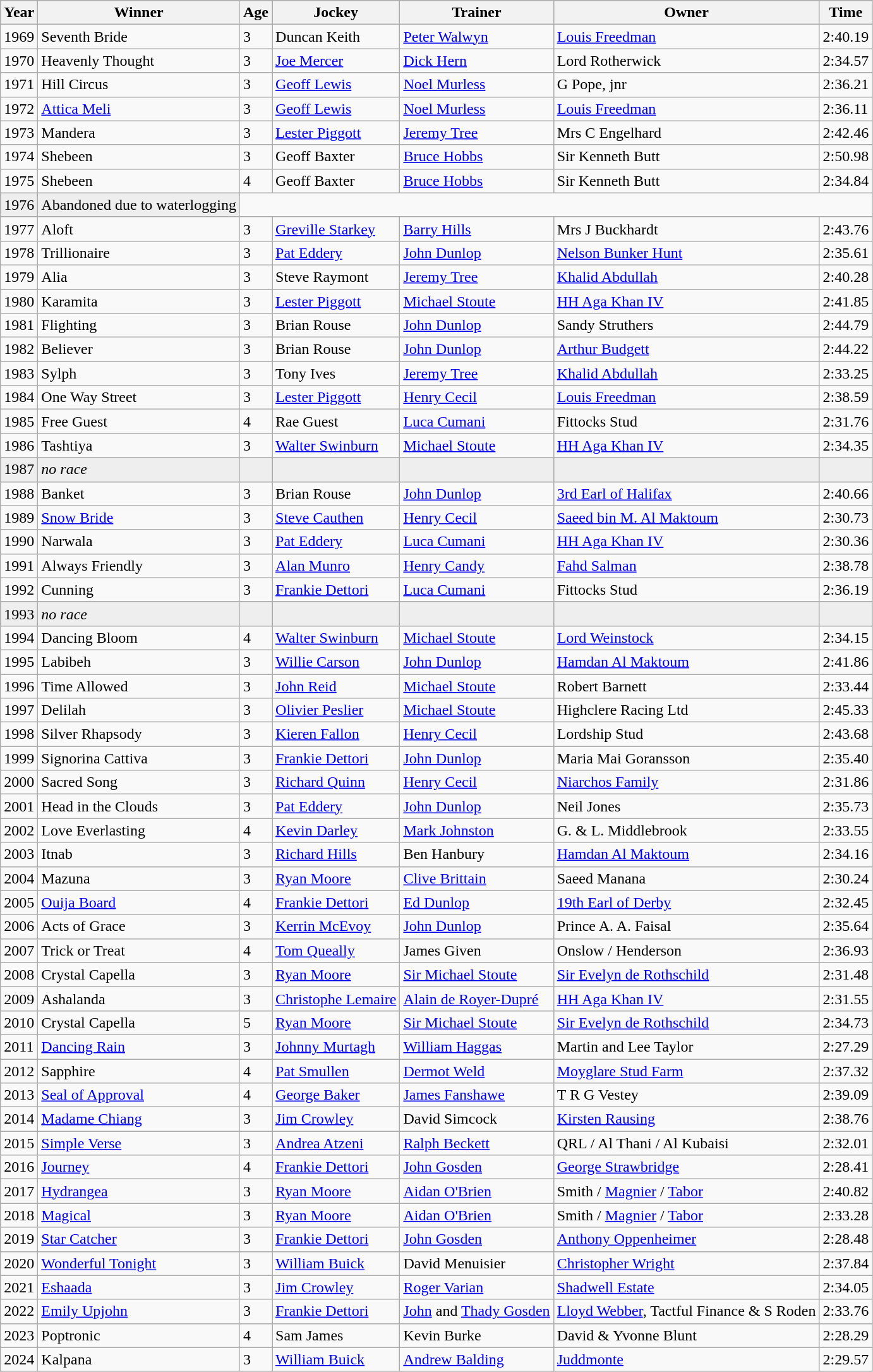<table class="wikitable sortable">
<tr>
<th>Year</th>
<th>Winner</th>
<th>Age</th>
<th>Jockey</th>
<th>Trainer</th>
<th>Owner</th>
<th>Time</th>
</tr>
<tr>
<td>1969</td>
<td>Seventh Bride</td>
<td>3</td>
<td>Duncan Keith</td>
<td><a href='#'>Peter Walwyn</a></td>
<td><a href='#'>Louis Freedman</a></td>
<td>2:40.19</td>
</tr>
<tr>
<td>1970</td>
<td>Heavenly Thought</td>
<td>3</td>
<td><a href='#'>Joe Mercer</a></td>
<td><a href='#'>Dick Hern</a></td>
<td>Lord Rotherwick</td>
<td>2:34.57</td>
</tr>
<tr>
<td>1971</td>
<td>Hill Circus</td>
<td>3</td>
<td><a href='#'>Geoff Lewis</a></td>
<td><a href='#'>Noel Murless</a></td>
<td>G Pope, jnr</td>
<td>2:36.21</td>
</tr>
<tr>
<td>1972</td>
<td><a href='#'>Attica Meli</a></td>
<td>3</td>
<td><a href='#'>Geoff Lewis</a></td>
<td><a href='#'>Noel Murless</a></td>
<td><a href='#'>Louis Freedman</a></td>
<td>2:36.11</td>
</tr>
<tr>
<td>1973</td>
<td>Mandera</td>
<td>3</td>
<td><a href='#'>Lester Piggott</a></td>
<td><a href='#'>Jeremy Tree</a></td>
<td>Mrs C Engelhard</td>
<td>2:42.46</td>
</tr>
<tr>
<td>1974</td>
<td>Shebeen</td>
<td>3</td>
<td>Geoff Baxter</td>
<td><a href='#'>Bruce Hobbs</a></td>
<td>Sir Kenneth Butt</td>
<td>2:50.98</td>
</tr>
<tr>
<td>1975</td>
<td>Shebeen</td>
<td>4</td>
<td>Geoff Baxter</td>
<td><a href='#'>Bruce Hobbs</a></td>
<td>Sir Kenneth Butt</td>
<td>2:34.84</td>
</tr>
<tr bgcolor="#eeeeee">
<td>1976<td>Abandoned due to waterlogging</td></td>
</tr>
<tr>
<td>1977</td>
<td>Aloft</td>
<td>3</td>
<td><a href='#'>Greville Starkey</a></td>
<td><a href='#'>Barry Hills</a></td>
<td>Mrs J Buckhardt</td>
<td>2:43.76</td>
</tr>
<tr>
<td>1978</td>
<td>Trillionaire</td>
<td>3</td>
<td><a href='#'>Pat Eddery</a></td>
<td><a href='#'>John Dunlop</a></td>
<td><a href='#'>Nelson Bunker Hunt</a></td>
<td>2:35.61</td>
</tr>
<tr>
<td>1979</td>
<td>Alia</td>
<td>3</td>
<td>Steve Raymont</td>
<td><a href='#'>Jeremy Tree</a></td>
<td><a href='#'>Khalid Abdullah</a></td>
<td>2:40.28</td>
</tr>
<tr>
<td>1980</td>
<td>Karamita</td>
<td>3</td>
<td><a href='#'>Lester Piggott</a></td>
<td><a href='#'>Michael Stoute</a></td>
<td><a href='#'>HH Aga Khan IV</a></td>
<td>2:41.85</td>
</tr>
<tr>
<td>1981</td>
<td>Flighting</td>
<td>3</td>
<td>Brian Rouse</td>
<td><a href='#'>John Dunlop</a></td>
<td>Sandy Struthers</td>
<td>2:44.79</td>
</tr>
<tr>
<td>1982</td>
<td>Believer</td>
<td>3</td>
<td>Brian Rouse</td>
<td><a href='#'>John Dunlop</a></td>
<td><a href='#'>Arthur Budgett</a></td>
<td>2:44.22</td>
</tr>
<tr>
<td>1983</td>
<td>Sylph</td>
<td>3</td>
<td>Tony Ives</td>
<td><a href='#'>Jeremy Tree</a></td>
<td><a href='#'>Khalid Abdullah</a></td>
<td>2:33.25</td>
</tr>
<tr>
<td>1984</td>
<td>One Way Street</td>
<td>3</td>
<td><a href='#'>Lester Piggott</a></td>
<td><a href='#'>Henry Cecil</a></td>
<td><a href='#'>Louis Freedman</a></td>
<td>2:38.59</td>
</tr>
<tr>
<td>1985</td>
<td>Free Guest</td>
<td>4</td>
<td>Rae Guest</td>
<td><a href='#'>Luca Cumani</a></td>
<td>Fittocks Stud</td>
<td>2:31.76</td>
</tr>
<tr>
<td>1986</td>
<td>Tashtiya</td>
<td>3</td>
<td><a href='#'>Walter Swinburn</a></td>
<td><a href='#'>Michael Stoute</a></td>
<td><a href='#'>HH Aga Khan IV</a></td>
<td>2:34.35</td>
</tr>
<tr bgcolor="#eeeeee">
<td>1987</td>
<td><em>no race</em> </td>
<td></td>
<td></td>
<td></td>
<td></td>
<td></td>
</tr>
<tr>
<td>1988</td>
<td>Banket</td>
<td>3</td>
<td>Brian Rouse</td>
<td><a href='#'>John Dunlop</a></td>
<td><a href='#'>3rd Earl of Halifax</a></td>
<td>2:40.66</td>
</tr>
<tr>
<td>1989</td>
<td><a href='#'>Snow Bride</a></td>
<td>3</td>
<td><a href='#'>Steve Cauthen</a></td>
<td><a href='#'>Henry Cecil</a></td>
<td><a href='#'>Saeed bin M. Al Maktoum</a></td>
<td>2:30.73</td>
</tr>
<tr>
<td>1990</td>
<td>Narwala</td>
<td>3</td>
<td><a href='#'>Pat Eddery</a></td>
<td><a href='#'>Luca Cumani</a></td>
<td><a href='#'>HH Aga Khan IV</a></td>
<td>2:30.36</td>
</tr>
<tr>
<td>1991</td>
<td>Always Friendly</td>
<td>3</td>
<td><a href='#'>Alan Munro</a></td>
<td><a href='#'>Henry Candy</a></td>
<td><a href='#'>Fahd Salman</a></td>
<td>2:38.78</td>
</tr>
<tr>
<td>1992</td>
<td>Cunning</td>
<td>3</td>
<td><a href='#'>Frankie Dettori</a></td>
<td><a href='#'>Luca Cumani</a></td>
<td>Fittocks Stud</td>
<td>2:36.19</td>
</tr>
<tr bgcolor="#eeeeee">
<td>1993</td>
<td><em>no race</em> </td>
<td></td>
<td></td>
<td></td>
<td></td>
<td></td>
</tr>
<tr>
<td>1994</td>
<td>Dancing Bloom</td>
<td>4</td>
<td><a href='#'>Walter Swinburn</a></td>
<td><a href='#'>Michael Stoute</a></td>
<td><a href='#'>Lord Weinstock</a></td>
<td>2:34.15</td>
</tr>
<tr>
<td>1995</td>
<td>Labibeh</td>
<td>3</td>
<td><a href='#'>Willie Carson</a></td>
<td><a href='#'>John Dunlop</a></td>
<td><a href='#'>Hamdan Al Maktoum</a></td>
<td>2:41.86</td>
</tr>
<tr>
<td>1996</td>
<td>Time Allowed</td>
<td>3</td>
<td><a href='#'>John Reid</a></td>
<td><a href='#'>Michael Stoute</a></td>
<td>Robert Barnett</td>
<td>2:33.44</td>
</tr>
<tr>
<td>1997</td>
<td>Delilah</td>
<td>3</td>
<td><a href='#'>Olivier Peslier</a></td>
<td><a href='#'>Michael Stoute</a></td>
<td>Highclere Racing Ltd</td>
<td>2:45.33</td>
</tr>
<tr>
<td>1998</td>
<td>Silver Rhapsody</td>
<td>3</td>
<td><a href='#'>Kieren Fallon</a></td>
<td><a href='#'>Henry Cecil</a></td>
<td>Lordship Stud</td>
<td>2:43.68</td>
</tr>
<tr>
<td>1999</td>
<td>Signorina Cattiva</td>
<td>3</td>
<td><a href='#'>Frankie Dettori</a></td>
<td><a href='#'>John Dunlop</a></td>
<td>Maria Mai Goransson</td>
<td>2:35.40</td>
</tr>
<tr>
<td>2000</td>
<td>Sacred Song</td>
<td>3</td>
<td><a href='#'>Richard Quinn</a></td>
<td><a href='#'>Henry Cecil</a></td>
<td><a href='#'>Niarchos Family</a></td>
<td>2:31.86</td>
</tr>
<tr>
<td>2001</td>
<td>Head in the Clouds</td>
<td>3</td>
<td><a href='#'>Pat Eddery</a></td>
<td><a href='#'>John Dunlop</a></td>
<td>Neil Jones</td>
<td>2:35.73</td>
</tr>
<tr>
<td>2002</td>
<td>Love Everlasting</td>
<td>4</td>
<td><a href='#'>Kevin Darley</a></td>
<td><a href='#'>Mark Johnston</a></td>
<td>G. & L. Middlebrook </td>
<td>2:33.55</td>
</tr>
<tr>
<td>2003</td>
<td>Itnab</td>
<td>3</td>
<td><a href='#'>Richard Hills</a></td>
<td>Ben Hanbury</td>
<td><a href='#'>Hamdan Al Maktoum</a></td>
<td>2:34.16</td>
</tr>
<tr>
<td>2004</td>
<td>Mazuna</td>
<td>3</td>
<td><a href='#'>Ryan Moore</a></td>
<td><a href='#'>Clive Brittain</a></td>
<td>Saeed Manana</td>
<td>2:30.24</td>
</tr>
<tr>
<td>2005</td>
<td><a href='#'>Ouija Board</a></td>
<td>4</td>
<td><a href='#'>Frankie Dettori</a></td>
<td><a href='#'>Ed Dunlop</a></td>
<td><a href='#'>19th Earl of Derby</a></td>
<td>2:32.45</td>
</tr>
<tr>
<td>2006</td>
<td>Acts of Grace</td>
<td>3</td>
<td><a href='#'>Kerrin McEvoy</a></td>
<td><a href='#'>John Dunlop</a></td>
<td>Prince A. A. Faisal</td>
<td>2:35.64</td>
</tr>
<tr>
<td>2007</td>
<td>Trick or Treat</td>
<td>4</td>
<td><a href='#'>Tom Queally</a></td>
<td>James Given</td>
<td>Onslow / Henderson </td>
<td>2:36.93</td>
</tr>
<tr>
<td>2008</td>
<td>Crystal Capella</td>
<td>3</td>
<td><a href='#'>Ryan Moore</a></td>
<td><a href='#'>Sir Michael Stoute</a></td>
<td><a href='#'>Sir Evelyn de Rothschild</a></td>
<td>2:31.48</td>
</tr>
<tr>
<td>2009</td>
<td>Ashalanda</td>
<td>3</td>
<td><a href='#'>Christophe Lemaire</a></td>
<td><a href='#'>Alain de Royer-Dupré</a></td>
<td><a href='#'>HH Aga Khan IV</a></td>
<td>2:31.55</td>
</tr>
<tr>
<td>2010</td>
<td>Crystal Capella</td>
<td>5</td>
<td><a href='#'>Ryan Moore</a></td>
<td><a href='#'>Sir Michael Stoute</a></td>
<td><a href='#'>Sir Evelyn de Rothschild</a></td>
<td>2:34.73</td>
</tr>
<tr>
<td>2011</td>
<td><a href='#'>Dancing Rain</a></td>
<td>3</td>
<td><a href='#'>Johnny Murtagh</a></td>
<td><a href='#'>William Haggas</a></td>
<td>Martin and Lee Taylor</td>
<td>2:27.29</td>
</tr>
<tr>
<td>2012</td>
<td>Sapphire</td>
<td>4</td>
<td><a href='#'>Pat Smullen</a></td>
<td><a href='#'>Dermot Weld</a></td>
<td><a href='#'>Moyglare Stud Farm</a></td>
<td>2:37.32</td>
</tr>
<tr>
<td>2013</td>
<td><a href='#'>Seal of Approval</a></td>
<td>4</td>
<td><a href='#'>George Baker</a></td>
<td><a href='#'>James Fanshawe</a></td>
<td>T R G Vestey</td>
<td>2:39.09</td>
</tr>
<tr>
<td>2014</td>
<td><a href='#'>Madame Chiang</a></td>
<td>3</td>
<td><a href='#'>Jim Crowley</a></td>
<td>David Simcock</td>
<td><a href='#'>Kirsten Rausing</a></td>
<td>2:38.76</td>
</tr>
<tr>
<td>2015</td>
<td><a href='#'>Simple Verse</a></td>
<td>3</td>
<td><a href='#'>Andrea Atzeni</a></td>
<td><a href='#'>Ralph Beckett</a></td>
<td>QRL / Al Thani / Al Kubaisi</td>
<td>2:32.01</td>
</tr>
<tr>
<td>2016</td>
<td><a href='#'>Journey</a></td>
<td>4</td>
<td><a href='#'>Frankie Dettori</a></td>
<td><a href='#'>John Gosden</a></td>
<td><a href='#'>George Strawbridge</a></td>
<td>2:28.41</td>
</tr>
<tr>
<td>2017</td>
<td><a href='#'>Hydrangea</a></td>
<td>3</td>
<td><a href='#'>Ryan Moore</a></td>
<td><a href='#'>Aidan O'Brien</a></td>
<td>Smith  / <a href='#'>Magnier</a> / <a href='#'>Tabor</a></td>
<td>2:40.82</td>
</tr>
<tr>
<td>2018</td>
<td><a href='#'>Magical</a></td>
<td>3</td>
<td><a href='#'>Ryan Moore</a></td>
<td><a href='#'>Aidan O'Brien</a></td>
<td>Smith  / <a href='#'>Magnier</a> / <a href='#'>Tabor</a></td>
<td>2:33.28</td>
</tr>
<tr>
<td>2019</td>
<td><a href='#'>Star Catcher</a></td>
<td>3</td>
<td><a href='#'>Frankie Dettori</a></td>
<td><a href='#'>John Gosden</a></td>
<td><a href='#'>Anthony Oppenheimer</a></td>
<td>2:28.48</td>
</tr>
<tr>
<td>2020</td>
<td><a href='#'>Wonderful Tonight</a></td>
<td>3</td>
<td><a href='#'>William Buick</a></td>
<td>David Menuisier</td>
<td><a href='#'>Christopher Wright</a></td>
<td>2:37.84</td>
</tr>
<tr>
<td>2021</td>
<td><a href='#'>Eshaada</a></td>
<td>3</td>
<td><a href='#'>Jim Crowley</a></td>
<td><a href='#'>Roger Varian</a></td>
<td><a href='#'>Shadwell Estate</a></td>
<td>2:34.05</td>
</tr>
<tr>
<td>2022</td>
<td><a href='#'>Emily Upjohn</a></td>
<td>3</td>
<td><a href='#'>Frankie Dettori</a></td>
<td><a href='#'>John</a> and <a href='#'>Thady Gosden</a></td>
<td><a href='#'>Lloyd Webber</a>, Tactful Finance & S Roden</td>
<td>2:33.76</td>
</tr>
<tr>
<td>2023</td>
<td>Poptronic</td>
<td>4</td>
<td>Sam James</td>
<td>Kevin Burke</td>
<td>David & Yvonne Blunt</td>
<td>2:28.29</td>
</tr>
<tr>
<td>2024</td>
<td>Kalpana</td>
<td>3</td>
<td><a href='#'>William Buick</a></td>
<td><a href='#'>Andrew Balding</a></td>
<td><a href='#'>Juddmonte</a></td>
<td>2:29.57</td>
</tr>
</table>
